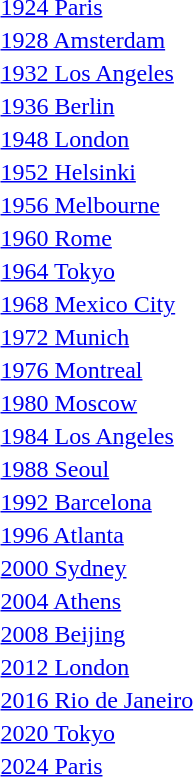<table>
<tr>
<td><a href='#'>1924 Paris</a><br></td>
<td></td>
<td></td>
<td></td>
</tr>
<tr>
<td><a href='#'>1928 Amsterdam</a><br></td>
<td></td>
<td></td>
<td></td>
</tr>
<tr>
<td><a href='#'>1932 Los Angeles</a><br></td>
<td></td>
<td></td>
<td></td>
</tr>
<tr>
<td><a href='#'>1936 Berlin</a><br></td>
<td></td>
<td></td>
<td></td>
</tr>
<tr>
<td><a href='#'>1948 London</a><br></td>
<td></td>
<td></td>
<td></td>
</tr>
<tr>
<td><a href='#'>1952 Helsinki</a><br></td>
<td></td>
<td></td>
<td></td>
</tr>
<tr>
<td><a href='#'>1956 Melbourne</a><br></td>
<td></td>
<td></td>
<td></td>
</tr>
<tr>
<td><a href='#'>1960 Rome</a><br></td>
<td></td>
<td></td>
<td></td>
</tr>
<tr>
<td><a href='#'>1964 Tokyo</a><br></td>
<td></td>
<td></td>
<td></td>
</tr>
<tr>
<td><a href='#'>1968 Mexico City</a><br></td>
<td></td>
<td></td>
<td></td>
</tr>
<tr>
<td><a href='#'>1972 Munich</a><br></td>
<td></td>
<td></td>
<td></td>
</tr>
<tr>
<td><a href='#'>1976 Montreal</a><br></td>
<td></td>
<td></td>
<td></td>
</tr>
<tr>
<td><a href='#'>1980 Moscow</a><br></td>
<td></td>
<td></td>
<td></td>
</tr>
<tr>
<td><a href='#'>1984 Los Angeles</a><br></td>
<td></td>
<td></td>
<td></td>
</tr>
<tr>
<td><a href='#'>1988 Seoul</a><br></td>
<td></td>
<td></td>
<td></td>
</tr>
<tr>
<td><a href='#'>1992 Barcelona</a><br></td>
<td></td>
<td></td>
<td></td>
</tr>
<tr>
<td><a href='#'>1996 Atlanta</a><br></td>
<td></td>
<td></td>
<td></td>
</tr>
<tr>
<td><a href='#'>2000 Sydney</a><br></td>
<td></td>
<td></td>
<td></td>
</tr>
<tr>
<td><a href='#'>2004 Athens</a><br></td>
<td></td>
<td></td>
<td></td>
</tr>
<tr>
<td><a href='#'>2008 Beijing</a><br></td>
<td></td>
<td></td>
<td></td>
</tr>
<tr>
<td><a href='#'>2012 London</a><br></td>
<td></td>
<td></td>
<td></td>
</tr>
<tr>
<td><a href='#'>2016 Rio de Janeiro</a><br></td>
<td></td>
<td></td>
<td></td>
</tr>
<tr>
<td><a href='#'>2020 Tokyo</a><br></td>
<td></td>
<td></td>
<td></td>
</tr>
<tr>
<td><a href='#'>2024 Paris</a><br></td>
<td></td>
<td></td>
<td></td>
</tr>
<tr>
</tr>
</table>
